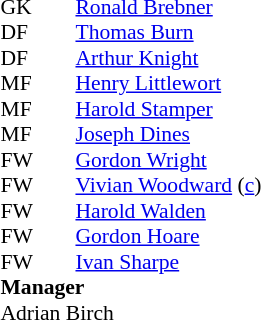<table style="font-size:90%; margin:0.2em auto;" cellspacing="0" cellpadding="0">
<tr>
<th width="25"></th>
<th width="25"></th>
</tr>
<tr>
<td>GK</td>
<td></td>
<td><a href='#'>Ronald Brebner</a></td>
</tr>
<tr>
<td>DF</td>
<td></td>
<td><a href='#'>Thomas Burn</a></td>
</tr>
<tr>
<td>DF</td>
<td></td>
<td><a href='#'>Arthur Knight</a></td>
</tr>
<tr>
<td>MF</td>
<td></td>
<td><a href='#'>Henry Littlewort</a></td>
</tr>
<tr>
<td>MF</td>
<td></td>
<td><a href='#'>Harold Stamper</a></td>
</tr>
<tr>
<td>MF</td>
<td></td>
<td><a href='#'>Joseph Dines</a></td>
</tr>
<tr>
<td>FW</td>
<td></td>
<td><a href='#'>Gordon Wright</a></td>
</tr>
<tr>
<td>FW</td>
<td></td>
<td><a href='#'>Vivian Woodward</a> (<a href='#'>c</a>)</td>
</tr>
<tr>
<td>FW</td>
<td></td>
<td><a href='#'>Harold Walden</a></td>
</tr>
<tr>
<td>FW</td>
<td></td>
<td><a href='#'>Gordon Hoare</a></td>
</tr>
<tr>
<td>FW</td>
<td></td>
<td><a href='#'>Ivan Sharpe</a></td>
</tr>
<tr>
<td colspan=3><strong>Manager</strong></td>
</tr>
<tr>
<td colspan=4> Adrian Birch</td>
</tr>
</table>
